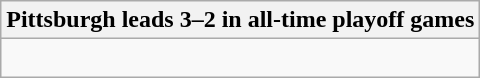<table class="wikitable collapsible collapsed">
<tr>
<th>Pittsburgh leads 3–2 in all-time playoff games</th>
</tr>
<tr>
<td><br>



</td>
</tr>
</table>
